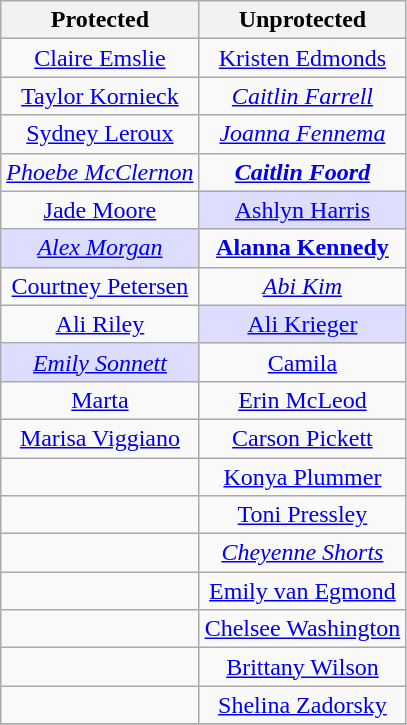<table class="wikitable" style="text-align:center">
<tr>
<th scope="col">Protected</th>
<th scope="col">Unprotected</th>
</tr>
<tr>
<td><a href='#'>Claire Emslie</a></td>
<td><a href='#'>Kristen Edmonds</a></td>
</tr>
<tr>
<td><a href='#'>Taylor Kornieck</a></td>
<td><em><a href='#'>Caitlin Farrell</a></em></td>
</tr>
<tr>
<td><a href='#'>Sydney Leroux</a></td>
<td><em><a href='#'>Joanna Fennema</a></em></td>
</tr>
<tr>
<td><em><a href='#'>Phoebe McClernon</a></em></td>
<td><strong><em><a href='#'>Caitlin Foord</a></em></strong></td>
</tr>
<tr>
<td><a href='#'>Jade Moore</a></td>
<td style="background:#ddf;"><a href='#'>Ashlyn Harris</a></td>
</tr>
<tr>
<td style="background:#ddf;"><em><a href='#'>Alex Morgan</a></em></td>
<td><strong><a href='#'>Alanna Kennedy</a></strong></td>
</tr>
<tr>
<td><a href='#'>Courtney Petersen</a></td>
<td><em><a href='#'>Abi Kim</a></em></td>
</tr>
<tr>
<td><a href='#'>Ali Riley</a></td>
<td style="background:#ddf;"><a href='#'>Ali Krieger</a></td>
</tr>
<tr>
<td style="background:#ddf;"><em><a href='#'>Emily Sonnett</a></em></td>
<td><a href='#'>Camila</a></td>
</tr>
<tr>
<td><a href='#'>Marta</a></td>
<td><a href='#'>Erin McLeod</a></td>
</tr>
<tr>
<td><a href='#'>Marisa Viggiano</a></td>
<td><a href='#'>Carson Pickett</a></td>
</tr>
<tr>
<td></td>
<td><a href='#'>Konya Plummer</a></td>
</tr>
<tr>
<td></td>
<td><a href='#'>Toni Pressley</a></td>
</tr>
<tr>
<td></td>
<td><em><a href='#'>Cheyenne Shorts</a></em></td>
</tr>
<tr>
<td></td>
<td><a href='#'>Emily van Egmond</a></td>
</tr>
<tr>
<td></td>
<td><a href='#'>Chelsee Washington</a></td>
</tr>
<tr>
<td></td>
<td><a href='#'>Brittany Wilson</a></td>
</tr>
<tr>
<td></td>
<td><a href='#'>Shelina Zadorsky</a></td>
</tr>
<tr>
</tr>
</table>
